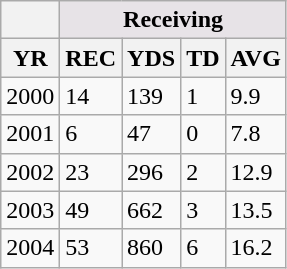<table class="wikitable">
<tr>
<th></th>
<th colspan="6" style="background:#e7e3e7;">Receiving</th>
</tr>
<tr>
<th>YR</th>
<th>REC</th>
<th>YDS</th>
<th>TD</th>
<th>AVG</th>
</tr>
<tr>
<td>2000</td>
<td>14</td>
<td>139</td>
<td>1</td>
<td>9.9</td>
</tr>
<tr>
<td>2001</td>
<td>6</td>
<td>47</td>
<td>0</td>
<td>7.8</td>
</tr>
<tr>
<td>2002</td>
<td>23</td>
<td>296</td>
<td>2</td>
<td>12.9</td>
</tr>
<tr>
<td>2003</td>
<td>49</td>
<td>662</td>
<td>3</td>
<td>13.5</td>
</tr>
<tr>
<td>2004</td>
<td>53</td>
<td>860</td>
<td>6</td>
<td>16.2</td>
</tr>
</table>
